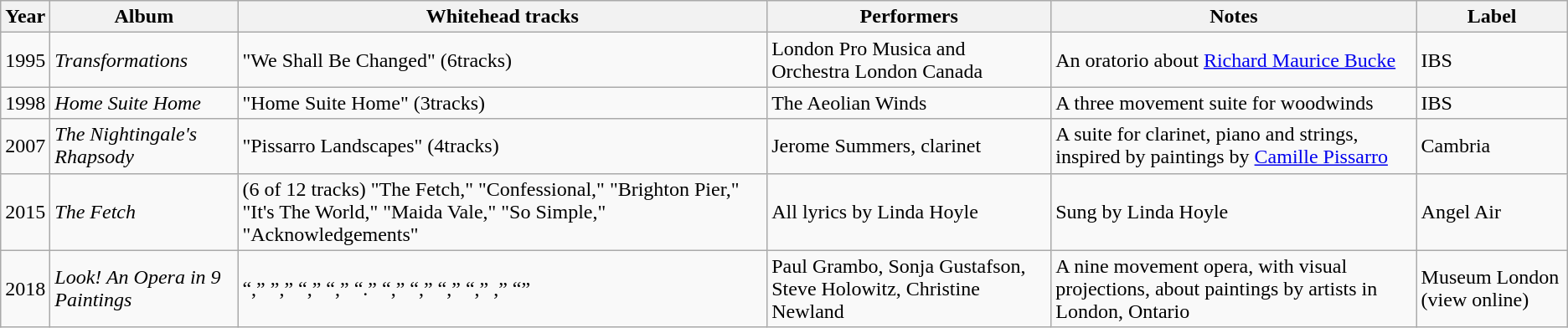<table class="wikitable">
<tr>
<th>Year</th>
<th>Album</th>
<th>Whitehead tracks</th>
<th>Performers</th>
<th>Notes</th>
<th>Label</th>
</tr>
<tr>
<td>1995</td>
<td><em>Transformations</em></td>
<td>"We Shall Be Changed" (6tracks)</td>
<td>London Pro Musica and Orchestra London Canada</td>
<td>An oratorio about <a href='#'>Richard Maurice Bucke</a></td>
<td>IBS</td>
</tr>
<tr>
<td>1998</td>
<td><em>Home Suite Home</em></td>
<td>"Home Suite Home" (3tracks)</td>
<td>The Aeolian Winds</td>
<td>A three movement suite for woodwinds</td>
<td>IBS</td>
</tr>
<tr>
<td>2007</td>
<td><em>The Nightingale's Rhapsody</em></td>
<td>"Pissarro Landscapes" (4tracks)</td>
<td>Jerome Summers, clarinet</td>
<td>A suite for clarinet, piano and strings, inspired by paintings by <a href='#'>Camille Pissarro</a></td>
<td>Cambria</td>
</tr>
<tr>
<td>2015</td>
<td><em>The Fetch</em></td>
<td>(6 of 12 tracks) "The Fetch," "Confessional," "Brighton Pier," "It's The World," "Maida Vale," "So Simple," "Acknowledgements"</td>
<td>All lyrics by Linda Hoyle</td>
<td>Sung by Linda Hoyle</td>
<td>Angel Air</td>
</tr>
<tr>
<td>2018</td>
<td><em>Look! An Opera in 9 Paintings</em></td>
<td>“,” ”,” “,” “,” “.” “,” “,” “,” “,”  ,” “”</td>
<td>Paul Grambo, Sonja Gustafson, Steve Holowitz, Christine Newland</td>
<td>A nine movement opera, with visual projections, about paintings by artists in London, Ontario</td>
<td>Museum London (view  online)</td>
</tr>
</table>
